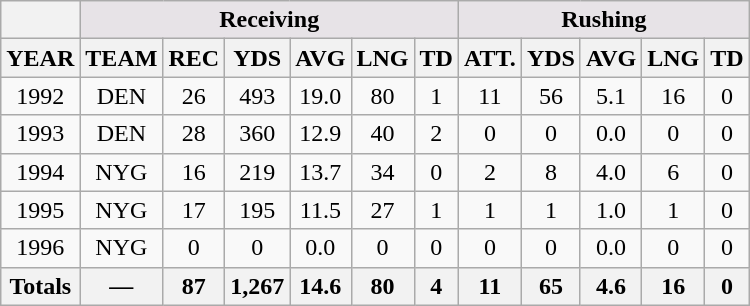<table class=wikitable style="text-align:center">
<tr>
<th></th>
<th colspan="6" style="background:#e7e3e7;">Receiving</th>
<th colspan="5" style="background:#e7e3e7;">Rushing</th>
</tr>
<tr>
<th>YEAR</th>
<th>TEAM</th>
<th>REC</th>
<th>YDS</th>
<th>AVG</th>
<th>LNG</th>
<th>TD</th>
<th>ATT.</th>
<th>YDS</th>
<th>AVG</th>
<th>LNG</th>
<th>TD</th>
</tr>
<tr>
<td>1992</td>
<td>DEN</td>
<td>26</td>
<td>493</td>
<td>19.0</td>
<td>80</td>
<td>1</td>
<td>11</td>
<td>56</td>
<td>5.1</td>
<td>16</td>
<td>0</td>
</tr>
<tr>
<td>1993</td>
<td>DEN</td>
<td>28</td>
<td>360</td>
<td>12.9</td>
<td>40</td>
<td>2</td>
<td>0</td>
<td>0</td>
<td>0.0</td>
<td>0</td>
<td>0</td>
</tr>
<tr>
<td>1994</td>
<td>NYG</td>
<td>16</td>
<td>219</td>
<td>13.7</td>
<td>34</td>
<td>0</td>
<td>2</td>
<td>8</td>
<td>4.0</td>
<td>6</td>
<td>0</td>
</tr>
<tr>
<td>1995</td>
<td>NYG</td>
<td>17</td>
<td>195</td>
<td>11.5</td>
<td>27</td>
<td>1</td>
<td>1</td>
<td>1</td>
<td>1.0</td>
<td>1</td>
<td>0</td>
</tr>
<tr>
<td>1996</td>
<td>NYG</td>
<td>0</td>
<td>0</td>
<td>0.0</td>
<td>0</td>
<td>0</td>
<td>0</td>
<td>0</td>
<td>0.0</td>
<td>0</td>
<td>0</td>
</tr>
<tr>
<th>Totals</th>
<th>—</th>
<th>87</th>
<th>1,267</th>
<th>14.6</th>
<th>80</th>
<th>4</th>
<th>11</th>
<th>65</th>
<th>4.6</th>
<th>16</th>
<th>0</th>
</tr>
</table>
